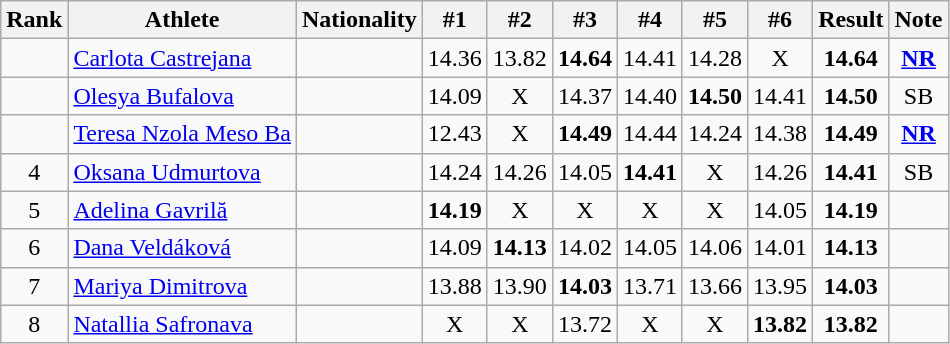<table class="wikitable" style="text-align:center">
<tr>
<th>Rank</th>
<th>Athlete</th>
<th>Nationality</th>
<th>#1</th>
<th>#2</th>
<th>#3</th>
<th>#4</th>
<th>#5</th>
<th>#6</th>
<th>Result</th>
<th>Note</th>
</tr>
<tr>
<td></td>
<td align=left><a href='#'>Carlota Castrejana</a></td>
<td align=left></td>
<td>14.36</td>
<td>13.82</td>
<td><strong>14.64</strong></td>
<td>14.41</td>
<td>14.28</td>
<td>X</td>
<td><strong>14.64</strong></td>
<td><strong><a href='#'>NR</a></strong></td>
</tr>
<tr>
<td></td>
<td align=left><a href='#'>Olesya Bufalova</a></td>
<td align=left></td>
<td>14.09</td>
<td>X</td>
<td>14.37</td>
<td>14.40</td>
<td><strong>14.50</strong></td>
<td>14.41</td>
<td><strong>14.50</strong></td>
<td>SB</td>
</tr>
<tr>
<td></td>
<td align=left><a href='#'>Teresa Nzola Meso Ba</a></td>
<td align=left></td>
<td>12.43</td>
<td>X</td>
<td><strong>14.49</strong></td>
<td>14.44</td>
<td>14.24</td>
<td>14.38</td>
<td><strong>14.49</strong></td>
<td><strong><a href='#'>NR</a></strong></td>
</tr>
<tr>
<td>4</td>
<td align=left><a href='#'>Oksana Udmurtova</a></td>
<td align=left></td>
<td>14.24</td>
<td>14.26</td>
<td>14.05</td>
<td><strong>14.41</strong></td>
<td>X</td>
<td>14.26</td>
<td><strong>14.41</strong></td>
<td>SB</td>
</tr>
<tr>
<td>5</td>
<td align=left><a href='#'>Adelina Gavrilă</a></td>
<td align=left></td>
<td><strong>14.19</strong></td>
<td>X</td>
<td>X</td>
<td>X</td>
<td>X</td>
<td>14.05</td>
<td><strong>14.19</strong></td>
<td></td>
</tr>
<tr>
<td>6</td>
<td align=left><a href='#'>Dana Veldáková</a></td>
<td align=left></td>
<td>14.09</td>
<td><strong>14.13</strong></td>
<td>14.02</td>
<td>14.05</td>
<td>14.06</td>
<td>14.01</td>
<td><strong>14.13</strong></td>
<td></td>
</tr>
<tr>
<td>7</td>
<td align=left><a href='#'>Mariya Dimitrova</a></td>
<td align=left></td>
<td>13.88</td>
<td>13.90</td>
<td><strong>14.03</strong></td>
<td>13.71</td>
<td>13.66</td>
<td>13.95</td>
<td><strong>14.03</strong></td>
<td></td>
</tr>
<tr>
<td>8</td>
<td align=left><a href='#'>Natallia Safronava</a></td>
<td align=left></td>
<td>X</td>
<td>X</td>
<td>13.72</td>
<td>X</td>
<td>X</td>
<td><strong>13.82</strong></td>
<td><strong>13.82</strong></td>
<td></td>
</tr>
</table>
